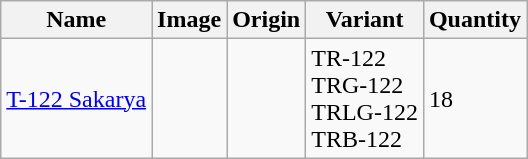<table class="wikitable">
<tr>
<th>Name</th>
<th>Image</th>
<th>Origin</th>
<th>Variant</th>
<th>Quantity</th>
</tr>
<tr>
<td><a href='#'>T-122 Sakarya</a></td>
<td></td>
<td></td>
<td>TR-122<br>TRG-122<br>TRLG-122<br>TRB-122</td>
<td>18</td>
</tr>
</table>
